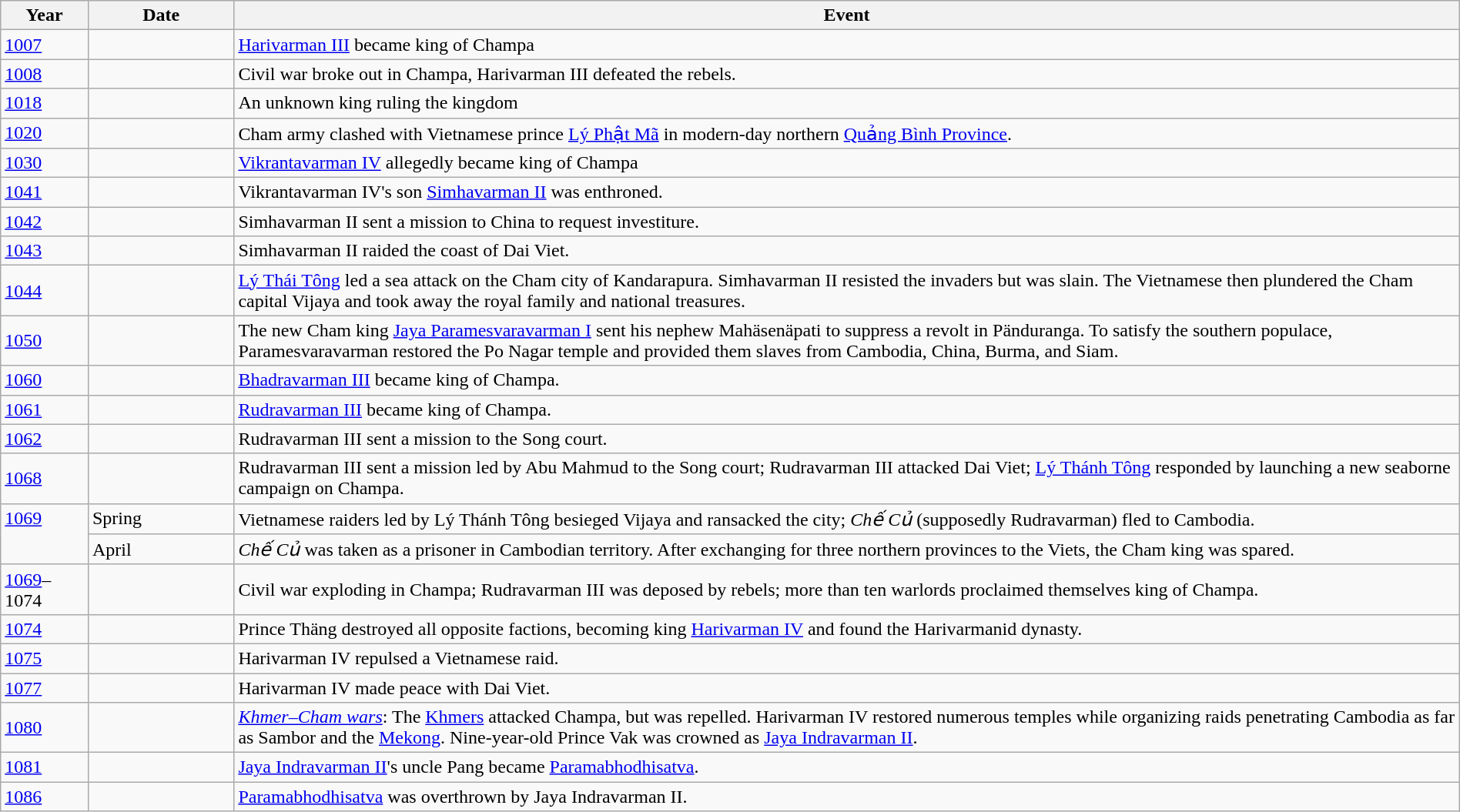<table class="wikitable" width="100%">
<tr>
<th style="width:6%">Year</th>
<th style="width:10%">Date</th>
<th>Event</th>
</tr>
<tr>
<td><a href='#'>1007</a></td>
<td></td>
<td><a href='#'>Harivarman III</a> became king of Champa</td>
</tr>
<tr>
<td><a href='#'>1008</a></td>
<td></td>
<td>Civil war broke out in Champa, Harivarman III defeated the rebels.</td>
</tr>
<tr>
<td><a href='#'>1018</a></td>
<td></td>
<td>An unknown king ruling the kingdom</td>
</tr>
<tr>
<td><a href='#'>1020</a></td>
<td></td>
<td>Cham army clashed with Vietnamese prince <a href='#'>Lý Phật Mã</a> in modern-day northern <a href='#'>Quảng Bình Province</a>.</td>
</tr>
<tr>
<td><a href='#'>1030</a></td>
<td></td>
<td><a href='#'>Vikrantavarman IV</a> allegedly became king of Champa</td>
</tr>
<tr>
<td><a href='#'>1041</a></td>
<td></td>
<td>Vikrantavarman IV's son <a href='#'>Simhavarman II</a> was enthroned.</td>
</tr>
<tr>
<td><a href='#'>1042</a></td>
<td></td>
<td>Simhavarman II sent a mission to China to request investiture.</td>
</tr>
<tr>
<td><a href='#'>1043</a></td>
<td></td>
<td>Simhavarman II raided the coast of Dai Viet.</td>
</tr>
<tr>
<td><a href='#'>1044</a></td>
<td></td>
<td><a href='#'>Lý Thái Tông</a> led a sea attack on the Cham city of Kandarapura. Simhavarman II resisted the invaders but was slain. The Vietnamese then plundered the Cham capital Vijaya and took away the royal family and national treasures.</td>
</tr>
<tr>
<td><a href='#'>1050</a></td>
<td></td>
<td>The new Cham king <a href='#'>Jaya Paramesvaravarman I</a> sent his nephew Mahäsenäpati to suppress a revolt in Pänduranga. To satisfy the southern populace, Paramesvaravarman restored the Po Nagar temple and provided them slaves from Cambodia, China, Burma, and Siam.</td>
</tr>
<tr>
<td><a href='#'>1060</a></td>
<td></td>
<td><a href='#'>Bhadravarman III</a> became king of Champa.</td>
</tr>
<tr>
<td><a href='#'>1061</a></td>
<td></td>
<td><a href='#'>Rudravarman III</a> became king of Champa.</td>
</tr>
<tr>
<td><a href='#'>1062</a></td>
<td></td>
<td>Rudravarman III sent a mission to the Song court.</td>
</tr>
<tr>
<td><a href='#'>1068</a></td>
<td></td>
<td>Rudravarman III sent a mission led by Abu Mahmud to the Song court; Rudravarman III attacked Dai Viet; <a href='#'>Lý Thánh Tông</a> responded by launching a new seaborne campaign on Champa.</td>
</tr>
<tr>
<td rowspan="2" valign="top"><a href='#'>1069</a></td>
<td>Spring</td>
<td>Vietnamese raiders led by Lý Thánh Tông besieged Vijaya and ransacked the city; <em>Chế Củ</em> (supposedly Rudravarman) fled to Cambodia.</td>
</tr>
<tr>
<td>April</td>
<td><em>Chế Củ</em> was taken as a prisoner in Cambodian territory. After exchanging for three northern provinces to the Viets, the Cham king was spared.</td>
</tr>
<tr>
<td><a href='#'>1069</a>–1074</td>
<td></td>
<td>Civil war exploding in Champa; Rudravarman III was deposed by rebels; more than ten warlords proclaimed themselves king of Champa.</td>
</tr>
<tr>
<td><a href='#'>1074</a></td>
<td></td>
<td>Prince Thäng destroyed all opposite factions, becoming king <a href='#'>Harivarman IV</a> and found the Harivarmanid dynasty.</td>
</tr>
<tr>
<td><a href='#'>1075</a></td>
<td></td>
<td>Harivarman IV repulsed a Vietnamese raid.</td>
</tr>
<tr>
<td><a href='#'>1077</a></td>
<td></td>
<td>Harivarman IV made peace with Dai Viet.</td>
</tr>
<tr>
<td><a href='#'>1080</a></td>
<td></td>
<td><em><a href='#'>Khmer–Cham wars</a></em>: The <a href='#'>Khmers</a> attacked Champa, but was repelled. Harivarman IV restored numerous temples while organizing raids penetrating Cambodia as far as Sambor and the <a href='#'>Mekong</a>. Nine-year-old Prince Vak was crowned as <a href='#'>Jaya Indravarman II</a>.</td>
</tr>
<tr>
<td><a href='#'>1081</a></td>
<td></td>
<td><a href='#'>Jaya Indravarman II</a>'s uncle Pang became <a href='#'>Paramabhodhisatva</a>.</td>
</tr>
<tr>
<td><a href='#'>1086</a></td>
<td></td>
<td><a href='#'>Paramabhodhisatva</a> was overthrown by Jaya Indravarman II.</td>
</tr>
</table>
